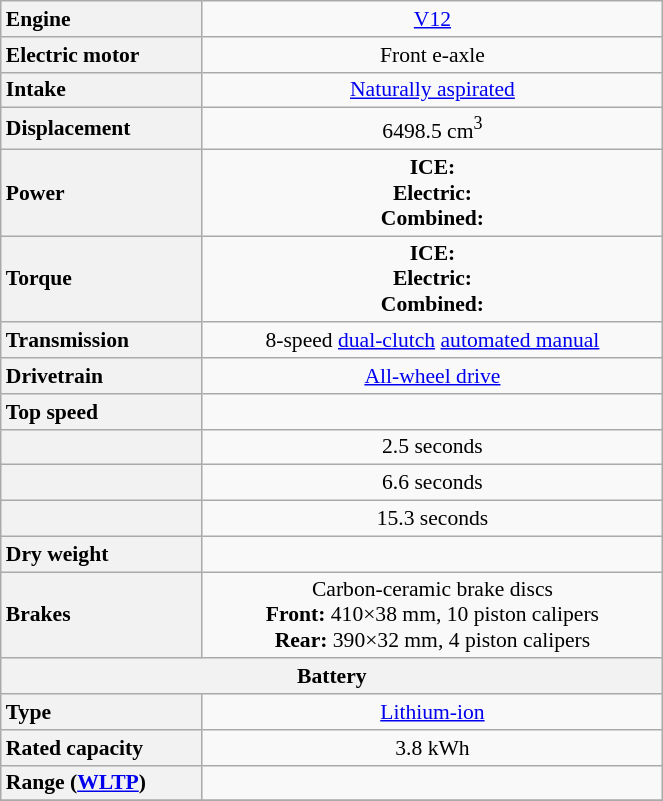<table class="wikitable" style="font-size:90%; width:35%; text-align:center;">
<tr>
<th style="text-align:left;">Engine</th>
<td><a href='#'>V12</a></td>
</tr>
<tr>
<th style="text-align:left;">Electric motor</th>
<td>Front e-axle</td>
</tr>
<tr>
<th style="text-align:left;">Intake</th>
<td><a href='#'>Naturally aspirated</a></td>
</tr>
<tr>
<th style="text-align:left;">Displacement</th>
<td>6498.5 cm<sup>3</sup></td>
</tr>
<tr>
<th style="text-align:left;">Power</th>
<td><strong>ICE:</strong> <br><strong>Electric:</strong> <br><strong>Combined:</strong> </td>
</tr>
<tr>
<th style="text-align:left;">Torque</th>
<td><strong>ICE:</strong> <br><strong>Electric:</strong> <br><strong>Combined:</strong> </td>
</tr>
<tr>
<th style="text-align:left;">Transmission</th>
<td>8-speed <a href='#'>dual-clutch</a> <a href='#'>automated manual</a></td>
</tr>
<tr>
<th style="text-align:left;">Drivetrain</th>
<td><a href='#'>All-wheel drive</a></td>
</tr>
<tr>
<th style="text-align:left;">Top speed</th>
<td></td>
</tr>
<tr>
<th style="text-align:left;"></th>
<td>2.5 seconds</td>
</tr>
<tr>
<th style="text-align:left;"></th>
<td>6.6 seconds</td>
</tr>
<tr>
<th style="text-align:left;"></th>
<td>15.3 seconds</td>
</tr>
<tr>
<th style="text-align:left;">Dry weight</th>
<td></td>
</tr>
<tr>
<th style="text-align:left;">Brakes</th>
<td>Carbon-ceramic brake discs<br><strong>Front:</strong> 410×38 mm, 10 piston calipers<br><strong>Rear:</strong> 390×32 mm, 4 piston calipers</td>
</tr>
<tr>
<th colspan="2">Battery</th>
</tr>
<tr>
<th style="text-align:left;">Type</th>
<td><a href='#'>Lithium-ion</a></td>
</tr>
<tr>
<th style="text-align:left;">Rated capacity</th>
<td>3.8 kWh</td>
</tr>
<tr>
<th style="text-align:left;">Range (<a href='#'>WLTP</a>)</th>
<td></td>
</tr>
<tr>
</tr>
</table>
